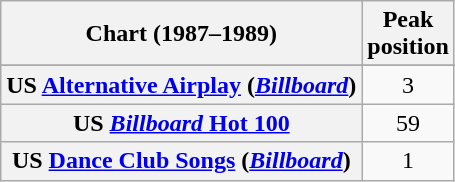<table class="wikitable sortable plainrowheaders" style="text-align:center">
<tr>
<th scope="col">Chart (1987–1989)</th>
<th scope="col">Peak<br>position</th>
</tr>
<tr>
</tr>
<tr>
</tr>
<tr>
<th scope="row">US <a href='#'>Alternative Airplay</a> (<em><a href='#'>Billboard</a></em>)</th>
<td>3</td>
</tr>
<tr>
<th scope="row">US <a href='#'><em>Billboard</em> Hot 100</a></th>
<td>59</td>
</tr>
<tr>
<th scope="row">US <a href='#'>Dance Club Songs</a> (<em><a href='#'>Billboard</a></em>)</th>
<td>1</td>
</tr>
</table>
